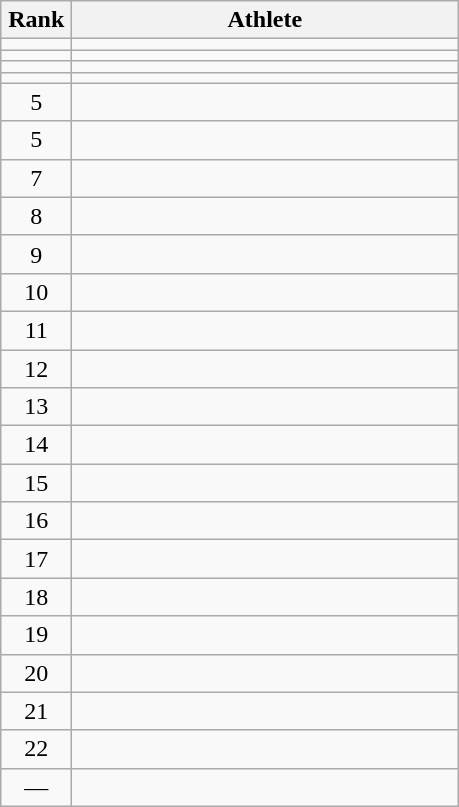<table class="wikitable" style="text-align: center;">
<tr>
<th width=40>Rank</th>
<th width=250>Athlete</th>
</tr>
<tr>
<td></td>
<td align="left"></td>
</tr>
<tr>
<td></td>
<td align="left"></td>
</tr>
<tr>
<td></td>
<td align="left"></td>
</tr>
<tr>
<td></td>
<td align="left"></td>
</tr>
<tr>
<td>5</td>
<td align="left"></td>
</tr>
<tr>
<td>5</td>
<td align="left"></td>
</tr>
<tr>
<td>7</td>
<td align="left"></td>
</tr>
<tr>
<td>8</td>
<td align="left"></td>
</tr>
<tr>
<td>9</td>
<td align="left"></td>
</tr>
<tr>
<td>10</td>
<td align="left"></td>
</tr>
<tr>
<td>11</td>
<td align="left"></td>
</tr>
<tr>
<td>12</td>
<td align="left"></td>
</tr>
<tr>
<td>13</td>
<td align="left"></td>
</tr>
<tr>
<td>14</td>
<td align="left"></td>
</tr>
<tr>
<td>15</td>
<td align="left"></td>
</tr>
<tr>
<td>16</td>
<td align="left"></td>
</tr>
<tr>
<td>17</td>
<td align="left"></td>
</tr>
<tr>
<td>18</td>
<td align="left"></td>
</tr>
<tr>
<td>19</td>
<td align="left"></td>
</tr>
<tr>
<td>20</td>
<td align="left"></td>
</tr>
<tr>
<td>21</td>
<td align="left"></td>
</tr>
<tr>
<td>22</td>
<td align="left"></td>
</tr>
<tr>
<td>—</td>
<td align="left"></td>
</tr>
</table>
